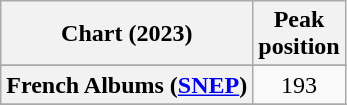<table class="wikitable sortable plainrowheaders" style="text-align:center">
<tr>
<th scope="col">Chart (2023)</th>
<th scope="col">Peak<br>position</th>
</tr>
<tr>
</tr>
<tr>
</tr>
<tr>
</tr>
<tr>
</tr>
<tr>
</tr>
<tr>
<th scope="row">French Albums (<a href='#'>SNEP</a>)</th>
<td>193</td>
</tr>
<tr>
</tr>
<tr>
</tr>
<tr>
</tr>
<tr>
</tr>
<tr>
</tr>
</table>
